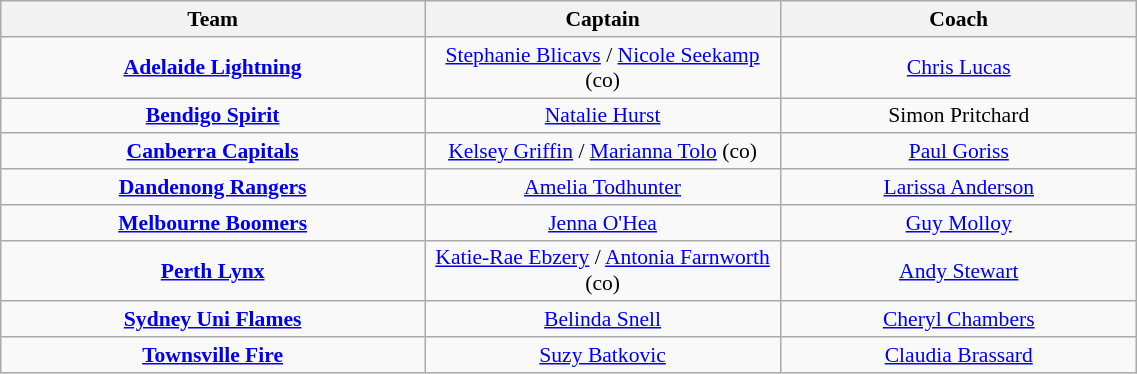<table class="wikitable" style="width: 60%; text-align:center; font-size:90%">
<tr>
<th colspan=1 width=150>Team</th>
<th width=125>Captain</th>
<th width=125>Coach</th>
</tr>
<tr>
<td><strong><a href='#'>Adelaide Lightning</a></strong></td>
<td><a href='#'>Stephanie Blicavs</a> / <a href='#'>Nicole Seekamp</a> (co)</td>
<td><a href='#'>Chris Lucas</a></td>
</tr>
<tr>
<td><strong><a href='#'>Bendigo Spirit</a></strong></td>
<td><a href='#'>Natalie Hurst</a></td>
<td>Simon Pritchard</td>
</tr>
<tr>
<td><strong><a href='#'>Canberra Capitals</a></strong></td>
<td><a href='#'>Kelsey Griffin</a> / <a href='#'>Marianna Tolo</a> (co)</td>
<td><a href='#'>Paul Goriss</a></td>
</tr>
<tr>
<td><strong><a href='#'>Dandenong Rangers</a></strong></td>
<td><a href='#'>Amelia Todhunter</a></td>
<td><a href='#'>Larissa Anderson</a></td>
</tr>
<tr>
<td><strong><a href='#'>Melbourne Boomers</a></strong></td>
<td><a href='#'>Jenna O'Hea</a></td>
<td><a href='#'>Guy Molloy</a></td>
</tr>
<tr>
<td><strong><a href='#'>Perth Lynx</a></strong></td>
<td><a href='#'>Katie-Rae Ebzery</a> / <a href='#'>Antonia Farnworth</a> (co)</td>
<td><a href='#'>Andy Stewart</a></td>
</tr>
<tr>
<td><strong><a href='#'>Sydney Uni Flames</a></strong></td>
<td><a href='#'>Belinda Snell</a></td>
<td><a href='#'>Cheryl Chambers</a></td>
</tr>
<tr>
<td><strong><a href='#'>Townsville Fire</a></strong></td>
<td><a href='#'>Suzy Batkovic</a></td>
<td><a href='#'>Claudia Brassard</a></td>
</tr>
</table>
